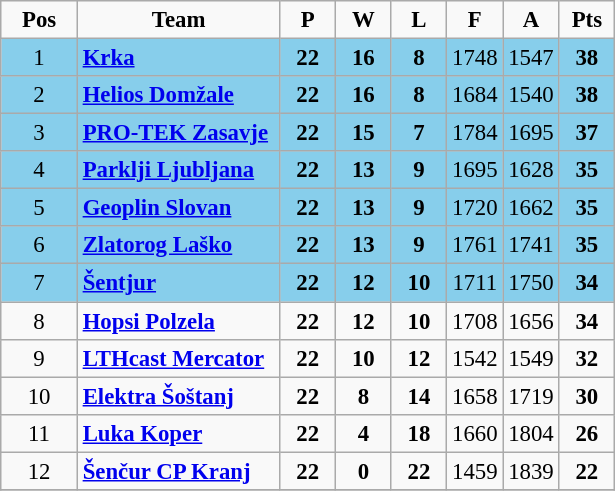<table class="wikitable sortable" style="text-align: center; font-size:95%">
<tr>
<td width="44"><strong>Pos</strong></td>
<td width="128"><strong>Team</strong></td>
<td width="30"><strong>P</strong></td>
<td width="30"><strong>W</strong></td>
<td width="30"><strong>L</strong></td>
<td width="30"><strong>F</strong></td>
<td width="30"><strong>A</strong></td>
<td width="30"><strong>Pts</strong></td>
</tr>
<tr bgcolor="87ceeb">
<td>1</td>
<td align="left"><strong><a href='#'>Krka</a></strong></td>
<td><strong>22</strong></td>
<td><strong>16</strong></td>
<td><strong>8</strong></td>
<td>1748</td>
<td>1547</td>
<td><strong>38</strong></td>
</tr>
<tr bgcolor="87ceeb">
<td>2</td>
<td align="left"><strong><a href='#'>Helios Domžale</a></strong></td>
<td><strong>22</strong></td>
<td><strong>16</strong></td>
<td><strong>8</strong></td>
<td>1684</td>
<td>1540</td>
<td><strong>38</strong></td>
</tr>
<tr bgcolor="87ceeb">
<td>3</td>
<td align="left"><strong><a href='#'>PRO-TEK Zasavje</a></strong></td>
<td><strong>22</strong></td>
<td><strong>15</strong></td>
<td><strong>7</strong></td>
<td>1784</td>
<td>1695</td>
<td><strong>37</strong></td>
</tr>
<tr bgcolor="87ceeb">
<td>4</td>
<td align="left"><strong><a href='#'>Parklji Ljubljana</a></strong></td>
<td><strong>22</strong></td>
<td><strong>13</strong></td>
<td><strong>9</strong></td>
<td>1695</td>
<td>1628</td>
<td><strong>35</strong></td>
</tr>
<tr bgcolor="87ceeb">
<td>5</td>
<td align="left"><strong><a href='#'>Geoplin Slovan</a></strong></td>
<td><strong>22</strong></td>
<td><strong>13</strong></td>
<td><strong>9</strong></td>
<td>1720</td>
<td>1662</td>
<td><strong>35</strong></td>
</tr>
<tr bgcolor="87ceeb">
<td>6</td>
<td align="left"><strong><a href='#'>Zlatorog Laško</a></strong></td>
<td><strong>22</strong></td>
<td><strong>13</strong></td>
<td><strong>9</strong></td>
<td>1761</td>
<td>1741</td>
<td><strong>35</strong></td>
</tr>
<tr bgcolor="87ceeb">
<td>7</td>
<td align="left"><strong><a href='#'>Šentjur</a></strong></td>
<td><strong>22</strong></td>
<td><strong>12</strong></td>
<td><strong>10</strong></td>
<td>1711</td>
<td>1750</td>
<td><strong>34</strong></td>
</tr>
<tr>
<td>8</td>
<td align="left"><strong><a href='#'>Hopsi Polzela</a></strong></td>
<td><strong>22</strong></td>
<td><strong>12</strong></td>
<td><strong>10</strong></td>
<td>1708</td>
<td>1656</td>
<td><strong>34</strong></td>
</tr>
<tr>
<td>9</td>
<td align="left"><strong><a href='#'>LTHcast Mercator</a></strong></td>
<td><strong>22</strong></td>
<td><strong>10</strong></td>
<td><strong>12</strong></td>
<td>1542</td>
<td>1549</td>
<td><strong>32</strong></td>
</tr>
<tr>
<td>10</td>
<td align="left"><strong><a href='#'>Elektra Šoštanj</a></strong></td>
<td><strong>22</strong></td>
<td><strong>8</strong></td>
<td><strong>14</strong></td>
<td>1658</td>
<td>1719</td>
<td><strong>30</strong></td>
</tr>
<tr>
<td>11</td>
<td align="left"><strong><a href='#'>Luka Koper</a></strong></td>
<td><strong>22</strong></td>
<td><strong>4</strong></td>
<td><strong>18</strong></td>
<td>1660</td>
<td>1804</td>
<td><strong>26</strong></td>
</tr>
<tr>
<td>12</td>
<td align="left"><strong><a href='#'>Šenčur CP Kranj</a></strong></td>
<td><strong>22</strong></td>
<td><strong>0</strong></td>
<td><strong>22</strong></td>
<td>1459</td>
<td>1839</td>
<td><strong>22</strong></td>
</tr>
<tr>
</tr>
</table>
